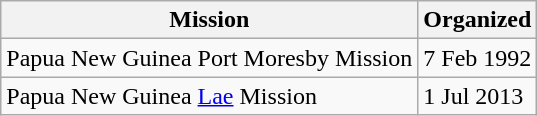<table class="wikitable">
<tr>
<th>Mission</th>
<th>Organized</th>
</tr>
<tr>
<td>Papua New Guinea Port Moresby Mission</td>
<td>7 Feb 1992</td>
</tr>
<tr>
<td>Papua New Guinea <a href='#'>Lae</a> Mission</td>
<td>1 Jul 2013</td>
</tr>
</table>
